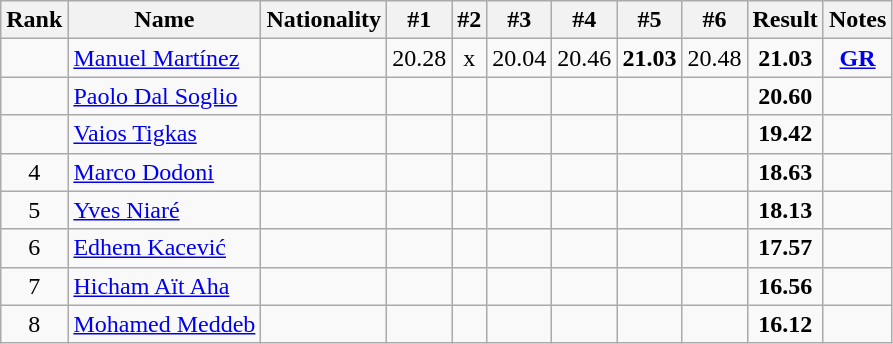<table class="wikitable sortable" style="text-align:center">
<tr>
<th>Rank</th>
<th>Name</th>
<th>Nationality</th>
<th>#1</th>
<th>#2</th>
<th>#3</th>
<th>#4</th>
<th>#5</th>
<th>#6</th>
<th>Result</th>
<th>Notes</th>
</tr>
<tr>
<td></td>
<td align=left><a href='#'>Manuel Martínez</a></td>
<td align=left></td>
<td>20.28</td>
<td>x</td>
<td>20.04</td>
<td>20.46</td>
<td><strong>21.03</strong></td>
<td>20.48</td>
<td><strong>21.03</strong></td>
<td><strong><a href='#'>GR</a></strong></td>
</tr>
<tr>
<td></td>
<td align=left><a href='#'>Paolo Dal Soglio</a></td>
<td align=left></td>
<td></td>
<td></td>
<td></td>
<td></td>
<td></td>
<td></td>
<td><strong>20.60</strong></td>
<td></td>
</tr>
<tr>
<td></td>
<td align=left><a href='#'>Vaios Tigkas</a></td>
<td align=left></td>
<td></td>
<td></td>
<td></td>
<td></td>
<td></td>
<td></td>
<td><strong>19.42</strong></td>
<td></td>
</tr>
<tr>
<td>4</td>
<td align=left><a href='#'>Marco Dodoni</a></td>
<td align=left></td>
<td></td>
<td></td>
<td></td>
<td></td>
<td></td>
<td></td>
<td><strong>18.63</strong></td>
<td></td>
</tr>
<tr>
<td>5</td>
<td align=left><a href='#'>Yves Niaré</a></td>
<td align=left></td>
<td></td>
<td></td>
<td></td>
<td></td>
<td></td>
<td></td>
<td><strong>18.13</strong></td>
<td></td>
</tr>
<tr>
<td>6</td>
<td align=left><a href='#'>Edhem Kacević</a></td>
<td align=left></td>
<td></td>
<td></td>
<td></td>
<td></td>
<td></td>
<td></td>
<td><strong>17.57</strong></td>
<td></td>
</tr>
<tr>
<td>7</td>
<td align=left><a href='#'>Hicham Aït Aha</a></td>
<td align=left></td>
<td></td>
<td></td>
<td></td>
<td></td>
<td></td>
<td></td>
<td><strong>16.56</strong></td>
<td></td>
</tr>
<tr>
<td>8</td>
<td align=left><a href='#'>Mohamed Meddeb</a></td>
<td align=left></td>
<td></td>
<td></td>
<td></td>
<td></td>
<td></td>
<td></td>
<td><strong>16.12</strong></td>
<td></td>
</tr>
</table>
